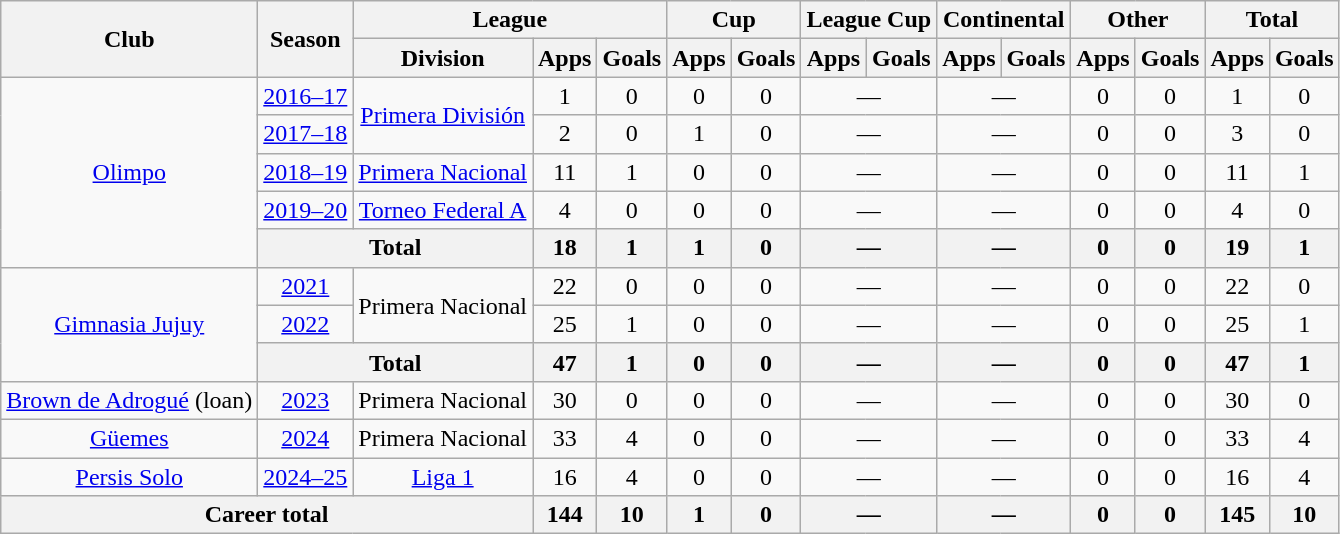<table class="wikitable" style="text-align:center">
<tr>
<th rowspan="2">Club</th>
<th rowspan="2">Season</th>
<th colspan="3">League</th>
<th colspan="2">Cup</th>
<th colspan="2">League Cup</th>
<th colspan="2">Continental</th>
<th colspan="2">Other</th>
<th colspan="2">Total</th>
</tr>
<tr>
<th>Division</th>
<th>Apps</th>
<th>Goals</th>
<th>Apps</th>
<th>Goals</th>
<th>Apps</th>
<th>Goals</th>
<th>Apps</th>
<th>Goals</th>
<th>Apps</th>
<th>Goals</th>
<th>Apps</th>
<th>Goals</th>
</tr>
<tr>
<td rowspan="5"><a href='#'>Olimpo</a></td>
<td><a href='#'>2016–17</a></td>
<td rowspan="2"><a href='#'>Primera División</a></td>
<td>1</td>
<td>0</td>
<td>0</td>
<td>0</td>
<td colspan="2">—</td>
<td colspan="2">—</td>
<td>0</td>
<td>0</td>
<td>1</td>
<td>0</td>
</tr>
<tr>
<td><a href='#'>2017–18</a></td>
<td>2</td>
<td>0</td>
<td>1</td>
<td>0</td>
<td colspan="2">—</td>
<td colspan="2">—</td>
<td>0</td>
<td>0</td>
<td>3</td>
<td>0</td>
</tr>
<tr>
<td><a href='#'>2018–19</a></td>
<td rowspan="1"><a href='#'>Primera Nacional</a></td>
<td>11</td>
<td>1</td>
<td>0</td>
<td>0</td>
<td colspan="2">—</td>
<td colspan="2">—</td>
<td>0</td>
<td>0</td>
<td>11</td>
<td>1</td>
</tr>
<tr>
<td><a href='#'>2019–20</a></td>
<td rowspan="1"><a href='#'>Torneo Federal A</a></td>
<td>4</td>
<td>0</td>
<td>0</td>
<td>0</td>
<td colspan="2">—</td>
<td colspan="2">—</td>
<td>0</td>
<td>0</td>
<td>4</td>
<td>0</td>
</tr>
<tr>
<th colspan="2">Total</th>
<th>18</th>
<th>1</th>
<th>1</th>
<th>0</th>
<th colspan="2">—</th>
<th colspan="2">—</th>
<th>0</th>
<th>0</th>
<th>19</th>
<th>1</th>
</tr>
<tr>
<td rowspan="3"><a href='#'>Gimnasia Jujuy</a></td>
<td><a href='#'>2021</a></td>
<td rowspan="2">Primera Nacional</td>
<td>22</td>
<td>0</td>
<td>0</td>
<td>0</td>
<td colspan="2">—</td>
<td colspan="2">—</td>
<td>0</td>
<td>0</td>
<td>22</td>
<td>0</td>
</tr>
<tr>
<td><a href='#'>2022</a></td>
<td>25</td>
<td>1</td>
<td>0</td>
<td>0</td>
<td colspan="2">—</td>
<td colspan="2">—</td>
<td>0</td>
<td>0</td>
<td>25</td>
<td>1</td>
</tr>
<tr>
<th colspan="2">Total</th>
<th>47</th>
<th>1</th>
<th>0</th>
<th>0</th>
<th colspan="2">—</th>
<th colspan="2">—</th>
<th>0</th>
<th>0</th>
<th>47</th>
<th>1</th>
</tr>
<tr>
<td rowspan="1"><a href='#'>Brown de Adrogué</a> (loan)</td>
<td><a href='#'>2023</a></td>
<td rowspan="1">Primera Nacional</td>
<td>30</td>
<td>0</td>
<td>0</td>
<td>0</td>
<td colspan="2">—</td>
<td colspan="2">—</td>
<td>0</td>
<td>0</td>
<td>30</td>
<td>0</td>
</tr>
<tr>
<td rowspan="1"><a href='#'>Güemes</a></td>
<td><a href='#'>2024</a></td>
<td rowspan="1">Primera Nacional</td>
<td>33</td>
<td>4</td>
<td>0</td>
<td>0</td>
<td colspan="2">—</td>
<td colspan="2">—</td>
<td>0</td>
<td>0</td>
<td>33</td>
<td>4</td>
</tr>
<tr>
<td rowspan="1"><a href='#'>Persis Solo</a></td>
<td><a href='#'>2024–25</a></td>
<td rowspan="1"><a href='#'>Liga 1</a></td>
<td>16</td>
<td>4</td>
<td>0</td>
<td>0</td>
<td colspan="2">—</td>
<td colspan="2">—</td>
<td>0</td>
<td>0</td>
<td>16</td>
<td>4</td>
</tr>
<tr>
<th colspan="3">Career total</th>
<th>144</th>
<th>10</th>
<th>1</th>
<th>0</th>
<th colspan="2">—</th>
<th colspan="2">—</th>
<th>0</th>
<th>0</th>
<th>145</th>
<th>10</th>
</tr>
</table>
